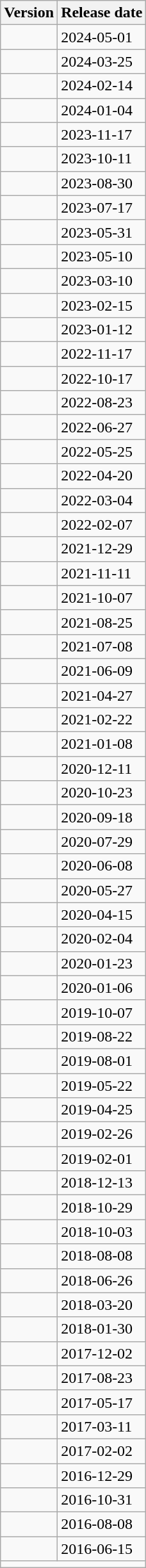<table class="wikitable mw-collapsible mw-collapsed">
<tr>
<th>Version</th>
<th>Release date</th>
</tr>
<tr>
<td></td>
<td>2024-05-01</td>
</tr>
<tr>
<td></td>
<td>2024-03-25</td>
</tr>
<tr>
<td></td>
<td>2024-02-14</td>
</tr>
<tr>
<td></td>
<td>2024-01-04</td>
</tr>
<tr>
<td></td>
<td>2023-11-17</td>
</tr>
<tr>
<td></td>
<td>2023-10-11</td>
</tr>
<tr>
<td></td>
<td>2023-08-30</td>
</tr>
<tr>
<td></td>
<td>2023-07-17</td>
</tr>
<tr>
<td></td>
<td>2023-05-31</td>
</tr>
<tr>
<td></td>
<td>2023-05-10</td>
</tr>
<tr>
<td></td>
<td>2023-03-10</td>
</tr>
<tr>
<td></td>
<td>2023-02-15</td>
</tr>
<tr>
<td></td>
<td>2023-01-12</td>
</tr>
<tr>
<td></td>
<td>2022-11-17</td>
</tr>
<tr>
<td></td>
<td>2022-10-17</td>
</tr>
<tr>
<td></td>
<td>2022-08-23</td>
</tr>
<tr>
<td></td>
<td>2022-06-27</td>
</tr>
<tr>
<td></td>
<td>2022-05-25</td>
</tr>
<tr>
<td></td>
<td>2022-04-20</td>
</tr>
<tr>
<td></td>
<td>2022-03-04</td>
</tr>
<tr>
<td></td>
<td>2022-02-07</td>
</tr>
<tr>
<td></td>
<td>2021-12-29</td>
</tr>
<tr>
<td></td>
<td>2021-11-11</td>
</tr>
<tr>
<td></td>
<td>2021-10-07</td>
</tr>
<tr>
<td></td>
<td>2021-08-25</td>
</tr>
<tr>
<td></td>
<td>2021-07-08</td>
</tr>
<tr>
<td></td>
<td>2021-06-09</td>
</tr>
<tr>
<td></td>
<td>2021-04-27</td>
</tr>
<tr>
<td></td>
<td>2021-02-22</td>
</tr>
<tr>
<td></td>
<td>2021-01-08</td>
</tr>
<tr>
<td></td>
<td>2020-12-11</td>
</tr>
<tr>
<td></td>
<td>2020-10-23</td>
</tr>
<tr>
<td></td>
<td>2020-09-18</td>
</tr>
<tr>
<td></td>
<td>2020-07-29</td>
</tr>
<tr>
<td></td>
<td>2020-06-08</td>
</tr>
<tr>
<td></td>
<td>2020-05-27</td>
</tr>
<tr>
<td></td>
<td>2020-04-15</td>
</tr>
<tr>
<td></td>
<td>2020-02-04</td>
</tr>
<tr>
<td></td>
<td>2020-01-23</td>
</tr>
<tr>
<td></td>
<td>2020-01-06</td>
</tr>
<tr>
<td></td>
<td>2019-10-07</td>
</tr>
<tr>
<td></td>
<td>2019-08-22</td>
</tr>
<tr>
<td></td>
<td>2019-08-01</td>
</tr>
<tr>
<td></td>
<td>2019-05-22</td>
</tr>
<tr>
<td></td>
<td>2019-04-25</td>
</tr>
<tr>
<td></td>
<td>2019-02-26</td>
</tr>
<tr>
<td></td>
<td>2019-02-01</td>
</tr>
<tr>
<td></td>
<td>2018-12-13</td>
</tr>
<tr>
<td></td>
<td>2018-10-29</td>
</tr>
<tr>
<td></td>
<td>2018-10-03</td>
</tr>
<tr>
<td></td>
<td>2018-08-08</td>
</tr>
<tr>
<td></td>
<td>2018-06-26</td>
</tr>
<tr>
<td></td>
<td>2018-03-20</td>
</tr>
<tr>
<td></td>
<td>2018-01-30</td>
</tr>
<tr>
<td></td>
<td>2017-12-02</td>
</tr>
<tr>
<td></td>
<td>2017-08-23</td>
</tr>
<tr>
<td></td>
<td>2017-05-17</td>
</tr>
<tr>
<td></td>
<td>2017-03-11</td>
</tr>
<tr>
<td></td>
<td>2017-02-02</td>
</tr>
<tr>
<td></td>
<td>2016-12-29</td>
</tr>
<tr>
<td></td>
<td>2016-10-31</td>
</tr>
<tr>
<td></td>
<td>2016-08-08</td>
</tr>
<tr>
<td></td>
<td>2016-06-15</td>
</tr>
<tr>
<td colspan="2"><small></small></td>
</tr>
</table>
